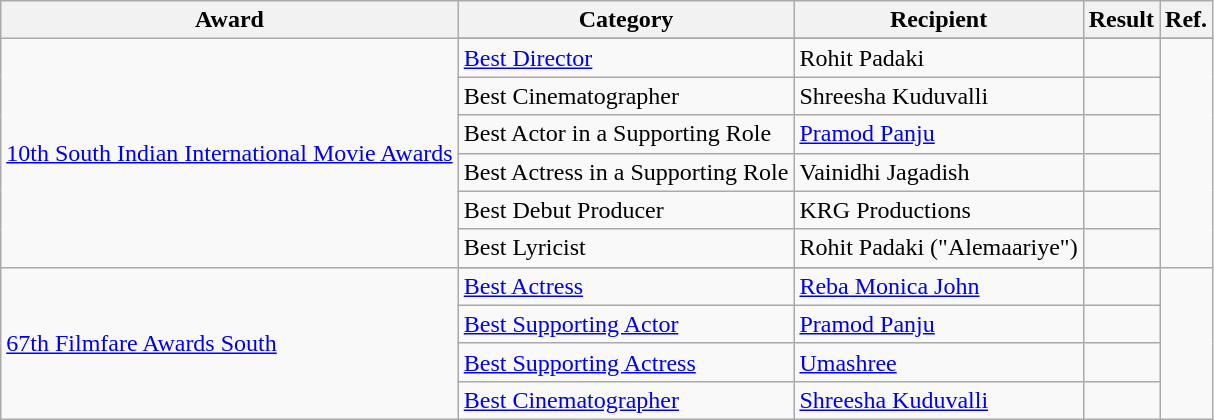<table class="wikitable">
<tr>
<th>Award</th>
<th>Category</th>
<th>Recipient</th>
<th>Result</th>
<th>Ref.</th>
</tr>
<tr>
<td rowspan=7><a href='#'>10th South Indian International Movie Awards</a></td>
</tr>
<tr>
<td><a href='#'>Best Director</a></td>
<td>Rohit Padaki</td>
<td></td>
<td rowspan=7><br></td>
</tr>
<tr>
<td>Best Cinematographer</td>
<td>Shreesha Kuduvalli</td>
<td></td>
</tr>
<tr>
<td>Best Actor in a Supporting Role</td>
<td><a href='#'>Pramod Panju</a></td>
<td></td>
</tr>
<tr>
<td>Best Actress in a Supporting Role</td>
<td>Vainidhi Jagadish</td>
<td></td>
</tr>
<tr>
<td>Best Debut Producer</td>
<td>KRG Productions</td>
<td></td>
</tr>
<tr>
<td>Best Lyricist</td>
<td>Rohit Padaki ("Alemaariye")</td>
<td></td>
</tr>
<tr>
<td rowspan=5><a href='#'>67th Filmfare Awards South</a></td>
</tr>
<tr>
<td><a href='#'>Best Actress</a></td>
<td><a href='#'>Reba Monica John</a></td>
<td></td>
<td rowspan=5><br></td>
</tr>
<tr>
<td><a href='#'>Best Supporting Actor</a></td>
<td><a href='#'>Pramod Panju</a></td>
<td></td>
</tr>
<tr>
<td><a href='#'>Best Supporting Actress</a></td>
<td><a href='#'>Umashree</a></td>
<td></td>
</tr>
<tr>
<td><a href='#'>Best Cinematographer</a></td>
<td><a href='#'>Shreesha Kuduvalli</a></td>
<td></td>
</tr>
</table>
